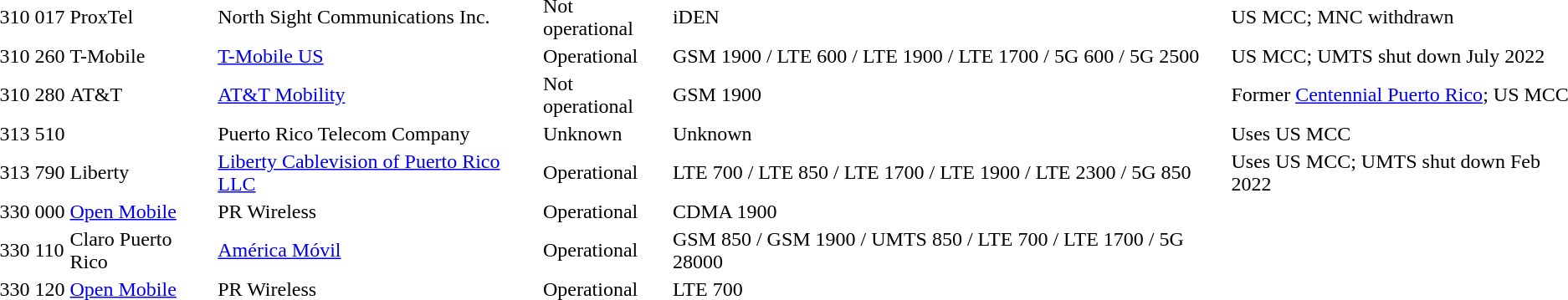<table>
<tr>
<td>310</td>
<td>017</td>
<td>ProxTel</td>
<td>North Sight Communications Inc.</td>
<td>Not operational</td>
<td>iDEN</td>
<td>US MCC; MNC withdrawn</td>
</tr>
<tr>
<td>310</td>
<td>260</td>
<td>T-Mobile</td>
<td><a href='#'>T-Mobile US</a></td>
<td>Operational</td>
<td>GSM 1900 / LTE 600 / LTE 1900 / LTE 1700 / 5G 600 / 5G 2500</td>
<td>US MCC; UMTS shut down July 2022</td>
</tr>
<tr>
<td>310</td>
<td>280</td>
<td>AT&T</td>
<td><a href='#'>AT&T Mobility</a></td>
<td>Not operational</td>
<td>GSM 1900</td>
<td>Former <a href='#'>Centennial Puerto Rico</a>; US MCC</td>
</tr>
<tr>
<td>313</td>
<td>510</td>
<td></td>
<td>Puerto Rico Telecom Company</td>
<td>Unknown</td>
<td>Unknown</td>
<td>Uses US MCC</td>
</tr>
<tr>
<td>313</td>
<td>790</td>
<td>Liberty</td>
<td><a href='#'>Liberty Cablevision of Puerto Rico LLC</a></td>
<td>Operational</td>
<td>LTE 700 / LTE 850 / LTE 1700 / LTE 1900 / LTE 2300 / 5G 850</td>
<td>Uses US MCC; UMTS shut down Feb 2022</td>
</tr>
<tr>
<td>330</td>
<td>000</td>
<td><a href='#'>Open Mobile</a></td>
<td>PR Wireless</td>
<td>Operational</td>
<td>CDMA 1900</td>
<td></td>
</tr>
<tr>
<td>330</td>
<td>110</td>
<td>Claro Puerto Rico</td>
<td><a href='#'>América Móvil</a></td>
<td>Operational</td>
<td>GSM 850 / GSM 1900 / UMTS 850 / LTE 700 / LTE 1700 / 5G 28000</td>
<td></td>
</tr>
<tr>
<td>330</td>
<td>120</td>
<td><a href='#'>Open Mobile</a></td>
<td>PR Wireless</td>
<td>Operational</td>
<td>LTE 700</td>
<td></td>
</tr>
</table>
